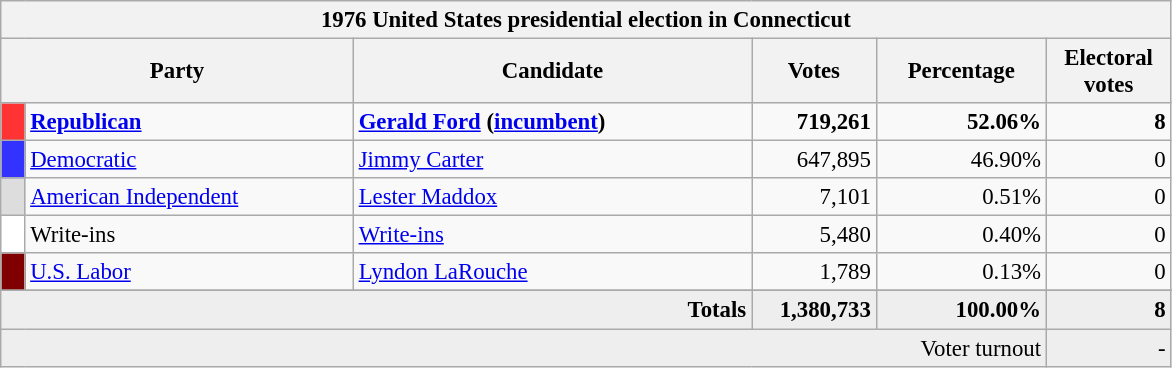<table class="wikitable" style="font-size: 95%;">
<tr>
<th colspan="6">1976 United States presidential election in Connecticut</th>
</tr>
<tr>
<th colspan="2" style="width: 15em">Party</th>
<th style="width: 17em">Candidate</th>
<th style="width: 5em">Votes</th>
<th style="width: 7em">Percentage</th>
<th style="width: 5em">Electoral votes</th>
</tr>
<tr>
<th style="background-color:#FF3333; width: 3px"></th>
<td style="width: 130px"><strong><a href='#'>Republican</a></strong></td>
<td><strong><a href='#'>Gerald Ford</a> (<a href='#'>incumbent</a>)</strong></td>
<td align="right"><strong>719,261</strong></td>
<td align="right"><strong>52.06%</strong></td>
<td align="right"><strong>8</strong></td>
</tr>
<tr>
<th style="background-color:#3333FF; width: 3px"></th>
<td style="width: 130px"><a href='#'>Democratic</a></td>
<td><a href='#'>Jimmy Carter</a></td>
<td align="right">647,895</td>
<td align="right">46.90%</td>
<td align="right">0</td>
</tr>
<tr>
<th style="background-color:#DDDDDD; width: 3px"></th>
<td style="width: 130px"><a href='#'>American Independent</a></td>
<td><a href='#'>Lester Maddox</a></td>
<td align="right">7,101</td>
<td align="right">0.51%</td>
<td align="right">0</td>
</tr>
<tr>
<th style="background-color:#FFFFFF; width: 3px"></th>
<td style="width: 130px">Write-ins</td>
<td><a href='#'>Write-ins</a></td>
<td align="right">5,480</td>
<td align="right">0.40%</td>
<td align="right">0</td>
</tr>
<tr>
<th style="background-color:#800000; width: 3px"></th>
<td style="width: 130px"><a href='#'>U.S. Labor</a></td>
<td><a href='#'>Lyndon LaRouche</a></td>
<td align="right">1,789</td>
<td align="right">0.13%</td>
<td align="right">0</td>
</tr>
<tr>
</tr>
<tr bgcolor="#EEEEEE">
<td colspan="3" align="right"><strong>Totals</strong></td>
<td align="right"><strong>1,380,733</strong></td>
<td align="right"><strong>100.00%</strong></td>
<td align="right"><strong>8</strong></td>
</tr>
<tr bgcolor="#EEEEEE">
<td colspan="5" align="right">Voter turnout</td>
<td colspan="1" align="right">-</td>
</tr>
</table>
